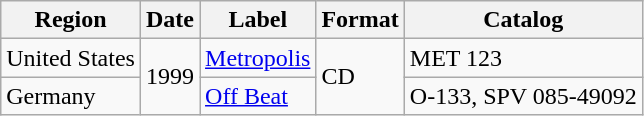<table class="wikitable">
<tr>
<th>Region</th>
<th>Date</th>
<th>Label</th>
<th>Format</th>
<th>Catalog</th>
</tr>
<tr>
<td>United States</td>
<td rowspan="2">1999</td>
<td><a href='#'>Metropolis</a></td>
<td rowspan="2">CD</td>
<td>MET 123</td>
</tr>
<tr>
<td>Germany</td>
<td><a href='#'>Off Beat</a></td>
<td>O-133, SPV 085-49092</td>
</tr>
</table>
